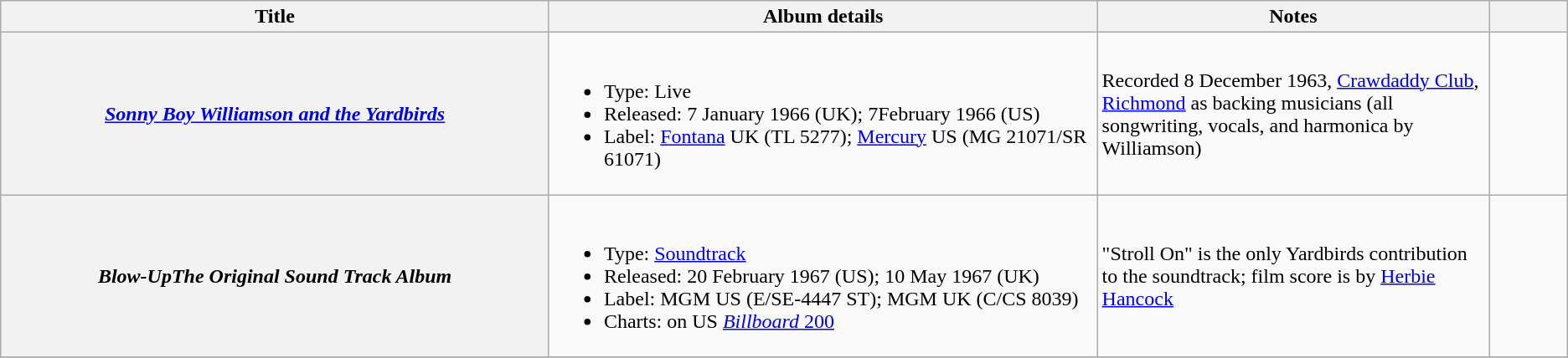<table class="wikitable plainrowheaders">
<tr>
<th scope="col" width=35%>Title</th>
<th scope="col"width=35%>Album details</th>
<th scope="col" width=25%>Notes</th>
<th scope="col" width=5%></th>
</tr>
<tr>
<th scope="row"><em><a href='#'>Sonny Boy Williamson and the Yardbirds</a></em></th>
<td><br><ul><li>Type: Live</li><li>Released: 7 January 1966 (UK); 7February 1966 (US)</li><li>Label: <a href='#'>Fontana</a> UK (TL 5277); <a href='#'>Mercury</a> US (MG 21071/SR 61071)</li></ul></td>
<td>Recorded 8 December 1963, <a href='#'>Crawdaddy Club</a>, <a href='#'>Richmond</a> as backing musicians (all songwriting, vocals, and harmonica by Williamson)</td>
<td style="text-align:center;"></td>
</tr>
<tr>
<th scope="row"><em>Blow-UpThe Original Sound Track Album</em></th>
<td><br><ul><li>Type: <a href='#'>Soundtrack</a></li><li>Released: 20 February 1967 (US); 10 May 1967 (UK)</li><li>Label: MGM US (E/SE-4447 ST); MGM UK (C/CS 8039)</li><li>Charts:  on US <a href='#'><em>Billboard</em> 200</a></li></ul></td>
<td>"Stroll On" is the only Yardbirds contribution to the soundtrack; film score is by <a href='#'>Herbie Hancock</a></td>
<td style="text-align:center;"></td>
</tr>
<tr>
</tr>
</table>
